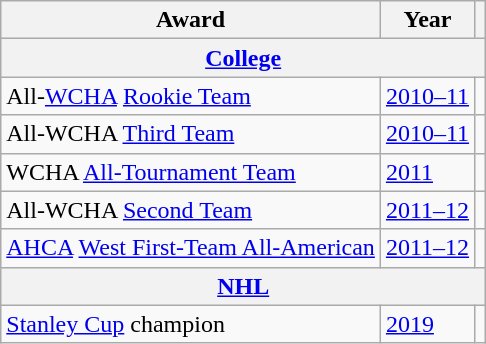<table class="wikitable">
<tr>
<th>Award</th>
<th>Year</th>
<th></th>
</tr>
<tr>
<th colspan="3"><a href='#'>College</a></th>
</tr>
<tr>
<td>All-<a href='#'>WCHA</a> <a href='#'>Rookie Team</a></td>
<td><a href='#'>2010–11</a></td>
<td></td>
</tr>
<tr>
<td>All-WCHA <a href='#'>Third Team</a></td>
<td><a href='#'>2010–11</a></td>
<td></td>
</tr>
<tr>
<td>WCHA <a href='#'>All-Tournament Team</a></td>
<td><a href='#'>2011</a></td>
<td></td>
</tr>
<tr>
<td>All-WCHA <a href='#'>Second Team</a></td>
<td><a href='#'>2011–12</a></td>
<td></td>
</tr>
<tr>
<td><a href='#'>AHCA</a> <a href='#'>West First-Team All-American</a></td>
<td><a href='#'>2011–12</a></td>
<td></td>
</tr>
<tr>
<th colspan="3"><a href='#'>NHL</a></th>
</tr>
<tr>
<td><a href='#'>Stanley Cup</a> champion</td>
<td><a href='#'>2019</a></td>
<td></td>
</tr>
</table>
